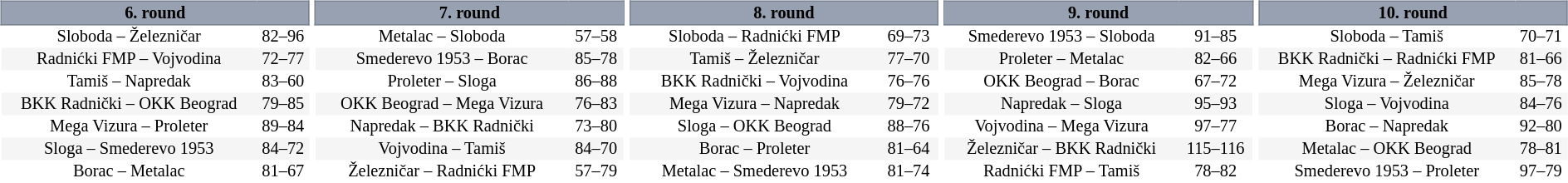<table width=100%>
<tr>
<td width=20% valign="top"><br><table border=0 cellspacing=0 cellpadding=1em style="font-size: 85%; border-collapse: collapse;" width=100%>
<tr>
<td colspan=5 bgcolor=#98A1B2 style="border:1px solid #7A8392;text-align:center;"><span><strong>6. round</strong></span></td>
</tr>
<tr align=center bgcolor=#FFFFFF>
<td>Sloboda – Železničar</td>
<td>82–96</td>
</tr>
<tr align=center bgcolor=#f5f5f5>
<td>Radnićki FMP – Vojvodina</td>
<td>72–77</td>
</tr>
<tr align=center bgcolor=#FFFFFF>
<td>Tamiš – Napredak</td>
<td>83–60</td>
</tr>
<tr align=center bgcolor=#f5f5f5>
<td>BKK Radnički – OKK Beograd</td>
<td>79–85</td>
</tr>
<tr align=center bgcolor=#FFFFFF>
<td>Mega Vizura – Proleter</td>
<td>89–84</td>
</tr>
<tr align=center bgcolor=#f5f5f5>
<td>Sloga – Smederevo 1953</td>
<td>84–72</td>
</tr>
<tr align=center bgcolor=#FFFFFF>
<td>Borac – Metalac</td>
<td>81–67</td>
</tr>
</table>
</td>
<td width=20% valign="top"><br><table border=0 cellspacing=0 cellpadding=1em style="font-size: 85%; border-collapse: collapse;" width=100%>
<tr>
<td colspan=5 bgcolor=#98A1B2 style="border:1px solid #7A8392;text-align:center;"><span><strong>7. round</strong></span></td>
</tr>
<tr align=center bgcolor=#FFFFFF>
<td>Metalac – Sloboda</td>
<td>57–58</td>
</tr>
<tr align=center bgcolor=#f5f5f5>
<td>Smederevo 1953 – Borac</td>
<td>85–78</td>
</tr>
<tr align=center bgcolor=#FFFFFF>
<td>Proleter – Sloga</td>
<td>86–88</td>
</tr>
<tr align=center bgcolor=#f5f5f5>
<td>OKK Beograd – Mega Vizura</td>
<td>76–83</td>
</tr>
<tr align=center bgcolor=#FFFFFF>
<td>Napredak – BKK Radnički</td>
<td>73–80</td>
</tr>
<tr align=center bgcolor=#f5f5f5>
<td>Vojvodina – Tamiš</td>
<td>84–70</td>
</tr>
<tr align=center bgcolor=#FFFFFF>
<td>Železničar – Radnićki FMP</td>
<td>57–79</td>
</tr>
</table>
</td>
<td width=20% valign="top"><br><table border=0 cellspacing=0 cellpadding=1em style="font-size: 85%; border-collapse: collapse;" width=100%>
<tr>
<td colspan=5 bgcolor=#98A1B2 style="border:1px solid #7A8392;text-align:center;"><span><strong>8. round</strong></span></td>
</tr>
<tr align=center bgcolor=#FFFFFF>
<td>Sloboda – Radnićki FMP</td>
<td>69–73</td>
</tr>
<tr align=center bgcolor=#f5f5f5>
<td>Tamiš – Železničar</td>
<td>77–70</td>
</tr>
<tr align=center bgcolor=#FFFFFF>
<td>BKK Radnički – Vojvodina</td>
<td>76–76</td>
</tr>
<tr align=center bgcolor=#f5f5f5>
<td>Mega Vizura – Napredak</td>
<td>79–72</td>
</tr>
<tr align=center bgcolor=#FFFFFF>
<td>Sloga – OKK Beograd</td>
<td>88–76</td>
</tr>
<tr align=center bgcolor=#f5f5f5>
<td>Borac – Proleter</td>
<td>81–64</td>
</tr>
<tr align=center bgcolor=#FFFFFF>
<td>Metalac – Smederevo 1953</td>
<td>81–74</td>
</tr>
</table>
</td>
<td width=20% valign="top"><br><table border=0 cellspacing=0 cellpadding=1em style="font-size: 85%; border-collapse: collapse;" width=100%>
<tr>
<td colspan=5 bgcolor=#98A1B2 style="border:1px solid #7A8392;text-align:center;"><span><strong>9. round</strong></span></td>
</tr>
<tr align=center bgcolor=#FFFFFF>
<td>Smederevo 1953 – Sloboda</td>
<td>91–85</td>
</tr>
<tr align=center bgcolor=#f5f5f5>
<td>Proleter – Metalac</td>
<td>82–66</td>
</tr>
<tr align=center bgcolor=#FFFFFF>
<td>OKK Beograd – Borac</td>
<td>67–72</td>
</tr>
<tr align=center bgcolor=#f5f5f5>
<td>Napredak – Sloga</td>
<td>95–93</td>
</tr>
<tr align=center bgcolor=#FFFFFF>
<td>Vojvodina – Mega Vizura</td>
<td>97–77</td>
</tr>
<tr align=center bgcolor=#f5f5f5>
<td>Železničar – BKK Radnički</td>
<td>115–116</td>
</tr>
<tr align=center bgcolor=#FFFFFF>
<td>Radnićki FMP – Tamiš</td>
<td>78–82</td>
</tr>
</table>
</td>
<td width=20% valign="top"><br><table border=0 cellspacing=0 cellpadding=1em style="font-size: 85%; border-collapse: collapse;" width=100%>
<tr>
<td colspan=5 bgcolor=#98A1B2 style="border:1px solid #7A8392;text-align:center;"><span><strong>10. round</strong></span></td>
</tr>
<tr align=center bgcolor=#FFFFFF>
<td>Sloboda – Tamiš</td>
<td>70–71</td>
</tr>
<tr align=center bgcolor=#f5f5f5>
<td>BKK Radnički – Radnićki FMP</td>
<td>81–66</td>
</tr>
<tr align=center bgcolor=#FFFFFF>
<td>Mega Vizura – Železničar</td>
<td>85–78</td>
</tr>
<tr align=center bgcolor=#f5f5f5>
<td>Sloga – Vojvodina</td>
<td>84–76</td>
</tr>
<tr align=center bgcolor=#FFFFFF>
<td>Borac – Napredak</td>
<td>92–80</td>
</tr>
<tr align=center bgcolor=#f5f5f5>
<td>Metalac – OKK Beograd</td>
<td>78–81</td>
</tr>
<tr align=center bgcolor=#FFFFFF>
<td>Smederevo 1953 – Proleter</td>
<td>97–79</td>
</tr>
</table>
</td>
</tr>
</table>
